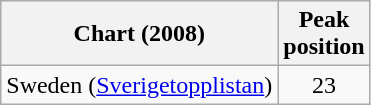<table class="wikitable">
<tr>
<th>Chart (2008)</th>
<th>Peak<br>position</th>
</tr>
<tr>
<td>Sweden (<a href='#'>Sverigetopplistan</a>)</td>
<td align="center">23</td>
</tr>
</table>
